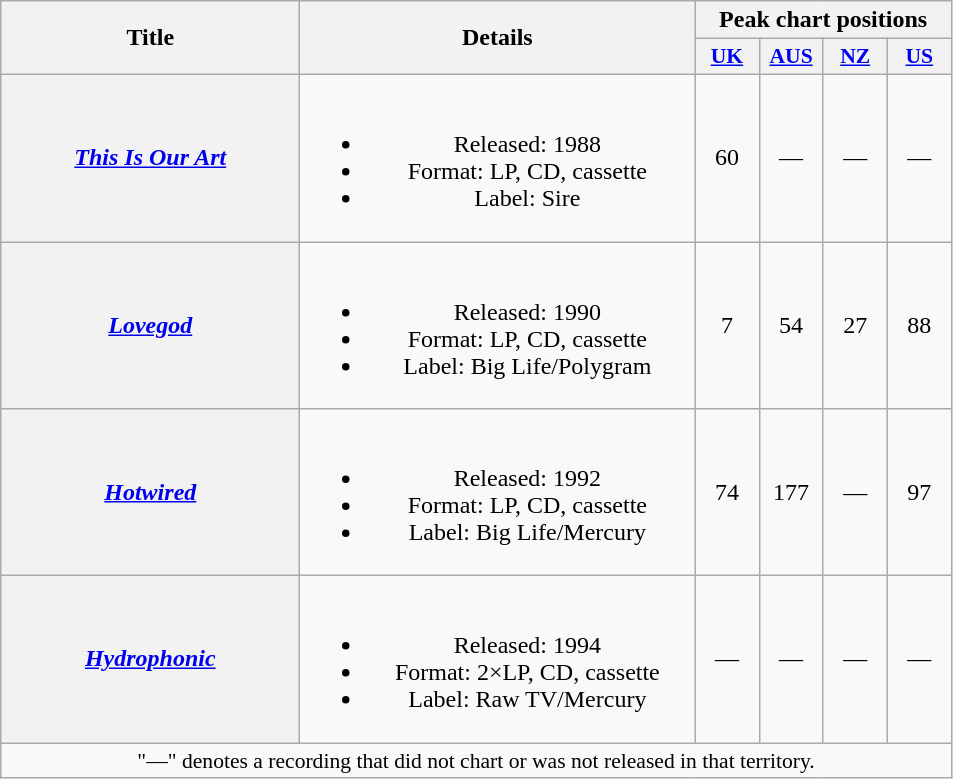<table class="wikitable plainrowheaders" style="text-align:center;">
<tr>
<th scope="col" rowspan="2" style="width:12em;">Title</th>
<th scope="col" rowspan="2" style="width:16em;">Details</th>
<th scope="col" colspan="4">Peak chart positions</th>
</tr>
<tr>
<th scope="col" style="width:2.5em;font-size:90%"><a href='#'>UK</a><br></th>
<th scope="col" style="width:2.5em;font-size:90%"><a href='#'>AUS</a><br></th>
<th scope="col" style="width:2.5em;font-size:90%"><a href='#'>NZ</a><br></th>
<th scope="col" style="width:2.5em;font-size:90%"><a href='#'>US</a><br></th>
</tr>
<tr>
<th scope="row"><em><a href='#'>This Is Our Art</a></em></th>
<td><br><ul><li>Released: 1988</li><li>Format: LP, CD, cassette</li><li>Label: Sire</li></ul></td>
<td>60</td>
<td>—</td>
<td>—</td>
<td>—</td>
</tr>
<tr>
<th scope="row"><em><a href='#'>Lovegod</a></em></th>
<td><br><ul><li>Released: 1990</li><li>Format: LP, CD, cassette</li><li>Label: Big Life/Polygram</li></ul></td>
<td>7</td>
<td>54</td>
<td>27</td>
<td>88</td>
</tr>
<tr>
<th scope="row"><em><a href='#'>Hotwired</a></em></th>
<td><br><ul><li>Released: 1992</li><li>Format: LP, CD, cassette</li><li>Label: Big Life/Mercury</li></ul></td>
<td>74</td>
<td>177</td>
<td>—</td>
<td>97</td>
</tr>
<tr>
<th scope="row"><em><a href='#'>Hydrophonic</a></em></th>
<td><br><ul><li>Released: 1994</li><li>Format: 2×LP, CD, cassette</li><li>Label: Raw TV/Mercury</li></ul></td>
<td>—</td>
<td>—</td>
<td>—</td>
<td>—</td>
</tr>
<tr>
<td colspan="15" style="font-size:90%;">"—" denotes a recording that did not chart or was not released in that territory.</td>
</tr>
</table>
